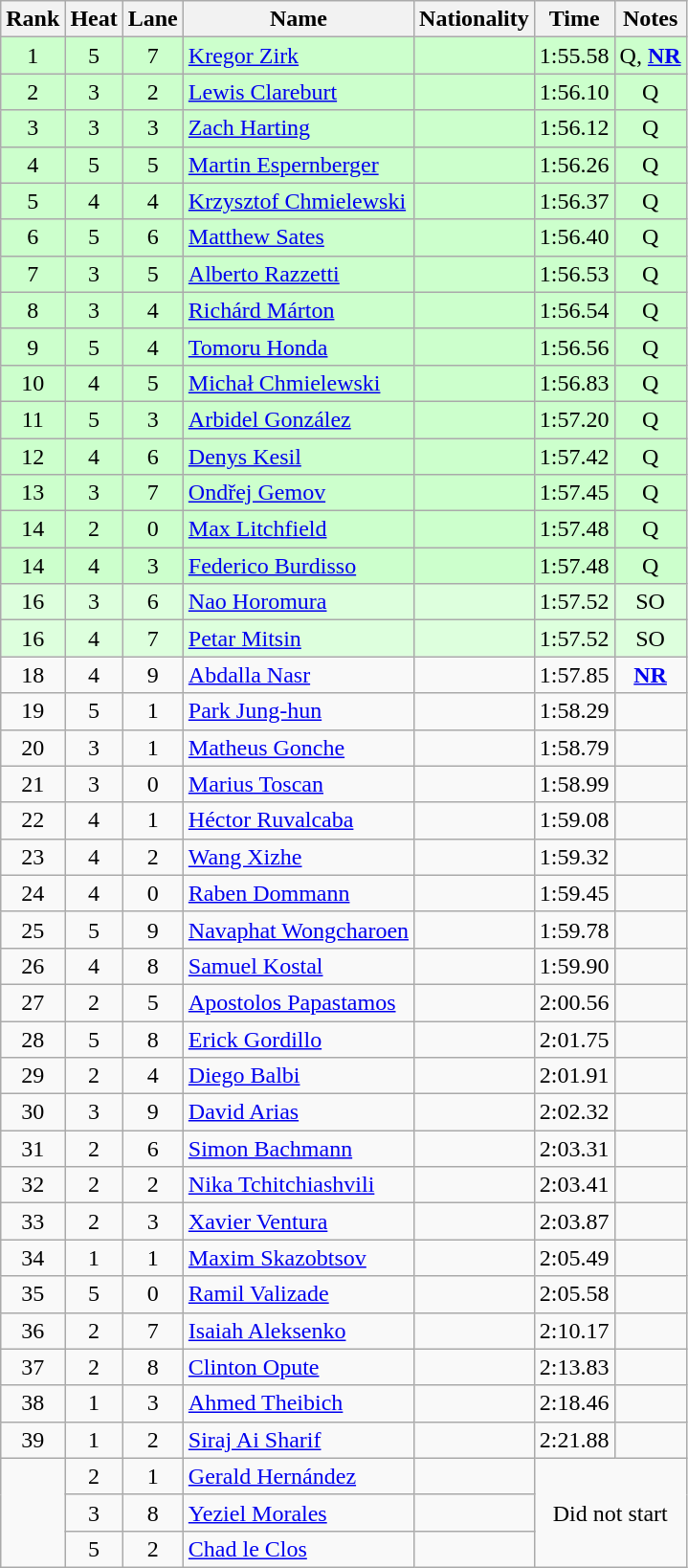<table class="wikitable sortable" style="text-align:center">
<tr>
<th>Rank</th>
<th>Heat</th>
<th>Lane</th>
<th>Name</th>
<th>Nationality</th>
<th>Time</th>
<th>Notes</th>
</tr>
<tr bgcolor=ccffcc>
<td>1</td>
<td>5</td>
<td>7</td>
<td align=left><a href='#'>Kregor Zirk</a></td>
<td align=left></td>
<td>1:55.58</td>
<td>Q, <strong><a href='#'>NR</a></strong></td>
</tr>
<tr bgcolor=ccffcc>
<td>2</td>
<td>3</td>
<td>2</td>
<td align=left><a href='#'>Lewis Clareburt</a></td>
<td align=left></td>
<td>1:56.10</td>
<td>Q</td>
</tr>
<tr bgcolor=ccffcc>
<td>3</td>
<td>3</td>
<td>3</td>
<td align=left><a href='#'>Zach Harting</a></td>
<td align=left></td>
<td>1:56.12</td>
<td>Q</td>
</tr>
<tr bgcolor=ccffcc>
<td>4</td>
<td>5</td>
<td>5</td>
<td align=left><a href='#'>Martin Espernberger</a></td>
<td align=left></td>
<td>1:56.26</td>
<td>Q</td>
</tr>
<tr bgcolor=ccffcc>
<td>5</td>
<td>4</td>
<td>4</td>
<td align=left><a href='#'>Krzysztof Chmielewski</a></td>
<td align=left></td>
<td>1:56.37</td>
<td>Q</td>
</tr>
<tr bgcolor=ccffcc>
<td>6</td>
<td>5</td>
<td>6</td>
<td align=left><a href='#'>Matthew Sates</a></td>
<td align=left></td>
<td>1:56.40</td>
<td>Q</td>
</tr>
<tr bgcolor=ccffcc>
<td>7</td>
<td>3</td>
<td>5</td>
<td align=left><a href='#'>Alberto Razzetti</a></td>
<td align=left></td>
<td>1:56.53</td>
<td>Q</td>
</tr>
<tr bgcolor=ccffcc>
<td>8</td>
<td>3</td>
<td>4</td>
<td align=left><a href='#'>Richárd Márton</a></td>
<td align=left></td>
<td>1:56.54</td>
<td>Q</td>
</tr>
<tr bgcolor=ccffcc>
<td>9</td>
<td>5</td>
<td>4</td>
<td align=left><a href='#'>Tomoru Honda</a></td>
<td align=left></td>
<td>1:56.56</td>
<td>Q</td>
</tr>
<tr bgcolor=ccffcc>
<td>10</td>
<td>4</td>
<td>5</td>
<td align=left><a href='#'>Michał Chmielewski</a></td>
<td align=left></td>
<td>1:56.83</td>
<td>Q</td>
</tr>
<tr bgcolor=ccffcc>
<td>11</td>
<td>5</td>
<td>3</td>
<td align=left><a href='#'>Arbidel González</a></td>
<td align=left></td>
<td>1:57.20</td>
<td>Q</td>
</tr>
<tr bgcolor=ccffcc>
<td>12</td>
<td>4</td>
<td>6</td>
<td align=left><a href='#'>Denys Kesil</a></td>
<td align=left></td>
<td>1:57.42</td>
<td>Q</td>
</tr>
<tr bgcolor=ccffcc>
<td>13</td>
<td>3</td>
<td>7</td>
<td align=left><a href='#'>Ondřej Gemov</a></td>
<td align=left></td>
<td>1:57.45</td>
<td>Q</td>
</tr>
<tr bgcolor=ccffcc>
<td>14</td>
<td>2</td>
<td>0</td>
<td align=left><a href='#'>Max Litchfield</a></td>
<td align=left></td>
<td>1:57.48</td>
<td>Q</td>
</tr>
<tr bgcolor=ccffcc>
<td>14</td>
<td>4</td>
<td>3</td>
<td align=left><a href='#'>Federico Burdisso</a></td>
<td align=left></td>
<td>1:57.48</td>
<td>Q</td>
</tr>
<tr bgcolor=ddffdd>
<td>16</td>
<td>3</td>
<td>6</td>
<td align=left><a href='#'>Nao Horomura</a></td>
<td align=left></td>
<td>1:57.52</td>
<td>SO</td>
</tr>
<tr bgcolor=ddffdd>
<td>16</td>
<td>4</td>
<td>7</td>
<td align=left><a href='#'>Petar Mitsin</a></td>
<td align=left></td>
<td>1:57.52</td>
<td>SO</td>
</tr>
<tr>
<td>18</td>
<td>4</td>
<td>9</td>
<td align=left><a href='#'>Abdalla Nasr</a></td>
<td align=left></td>
<td>1:57.85</td>
<td><strong><a href='#'>NR</a></strong></td>
</tr>
<tr>
<td>19</td>
<td>5</td>
<td>1</td>
<td align=left><a href='#'>Park Jung-hun</a></td>
<td align=left></td>
<td>1:58.29</td>
<td></td>
</tr>
<tr>
<td>20</td>
<td>3</td>
<td>1</td>
<td align=left><a href='#'>Matheus Gonche</a></td>
<td align=left></td>
<td>1:58.79</td>
<td></td>
</tr>
<tr>
<td>21</td>
<td>3</td>
<td>0</td>
<td align=left><a href='#'>Marius Toscan</a></td>
<td align=left></td>
<td>1:58.99</td>
<td></td>
</tr>
<tr>
<td>22</td>
<td>4</td>
<td>1</td>
<td align=left><a href='#'>Héctor Ruvalcaba</a></td>
<td align=left></td>
<td>1:59.08</td>
<td></td>
</tr>
<tr>
<td>23</td>
<td>4</td>
<td>2</td>
<td align=left><a href='#'>Wang Xizhe</a></td>
<td align=left></td>
<td>1:59.32</td>
<td></td>
</tr>
<tr>
<td>24</td>
<td>4</td>
<td>0</td>
<td align=left><a href='#'>Raben Dommann</a></td>
<td align=left></td>
<td>1:59.45</td>
<td></td>
</tr>
<tr>
<td>25</td>
<td>5</td>
<td>9</td>
<td align=left><a href='#'>Navaphat Wongcharoen</a></td>
<td align=left></td>
<td>1:59.78</td>
<td></td>
</tr>
<tr>
<td>26</td>
<td>4</td>
<td>8</td>
<td align=left><a href='#'>Samuel Kostal</a></td>
<td align=left></td>
<td>1:59.90</td>
<td></td>
</tr>
<tr>
<td>27</td>
<td>2</td>
<td>5</td>
<td align=left><a href='#'>Apostolos Papastamos</a></td>
<td align=left></td>
<td>2:00.56</td>
<td></td>
</tr>
<tr>
<td>28</td>
<td>5</td>
<td>8</td>
<td align=left><a href='#'>Erick Gordillo</a></td>
<td align=left></td>
<td>2:01.75</td>
<td></td>
</tr>
<tr>
<td>29</td>
<td>2</td>
<td>4</td>
<td align=left><a href='#'>Diego Balbi</a></td>
<td align=left></td>
<td>2:01.91</td>
<td></td>
</tr>
<tr>
<td>30</td>
<td>3</td>
<td>9</td>
<td align=left><a href='#'>David Arias</a></td>
<td align=left></td>
<td>2:02.32</td>
<td></td>
</tr>
<tr>
<td>31</td>
<td>2</td>
<td>6</td>
<td align=left><a href='#'>Simon Bachmann</a></td>
<td align=left></td>
<td>2:03.31</td>
<td></td>
</tr>
<tr>
<td>32</td>
<td>2</td>
<td>2</td>
<td align=left><a href='#'>Nika Tchitchiashvili</a></td>
<td align=left></td>
<td>2:03.41</td>
<td></td>
</tr>
<tr>
<td>33</td>
<td>2</td>
<td>3</td>
<td align=left><a href='#'>Xavier Ventura</a></td>
<td align=left></td>
<td>2:03.87</td>
<td></td>
</tr>
<tr>
<td>34</td>
<td>1</td>
<td>1</td>
<td align=left><a href='#'>Maxim Skazobtsov</a></td>
<td align=left></td>
<td>2:05.49</td>
<td></td>
</tr>
<tr>
<td>35</td>
<td>5</td>
<td>0</td>
<td align=left><a href='#'>Ramil Valizade</a></td>
<td align=left></td>
<td>2:05.58</td>
<td></td>
</tr>
<tr>
<td>36</td>
<td>2</td>
<td>7</td>
<td align=left><a href='#'>Isaiah Aleksenko</a></td>
<td align=left></td>
<td>2:10.17</td>
<td></td>
</tr>
<tr>
<td>37</td>
<td>2</td>
<td>8</td>
<td align=left><a href='#'>Clinton Opute</a></td>
<td align=left></td>
<td>2:13.83</td>
<td></td>
</tr>
<tr>
<td>38</td>
<td>1</td>
<td>3</td>
<td align=left><a href='#'>Ahmed Theibich</a></td>
<td align=left></td>
<td>2:18.46</td>
<td></td>
</tr>
<tr>
<td>39</td>
<td>1</td>
<td>2</td>
<td align=left><a href='#'>Siraj Ai Sharif</a></td>
<td align=left></td>
<td>2:21.88</td>
<td></td>
</tr>
<tr>
<td rowspan=3></td>
<td>2</td>
<td>1</td>
<td align=left><a href='#'>Gerald Hernández</a></td>
<td align=left></td>
<td colspan=2 rowspan=3>Did not start</td>
</tr>
<tr>
<td>3</td>
<td>8</td>
<td align=left><a href='#'>Yeziel Morales</a></td>
<td align=left></td>
</tr>
<tr>
<td>5</td>
<td>2</td>
<td align=left><a href='#'>Chad le Clos</a></td>
<td align=left></td>
</tr>
</table>
